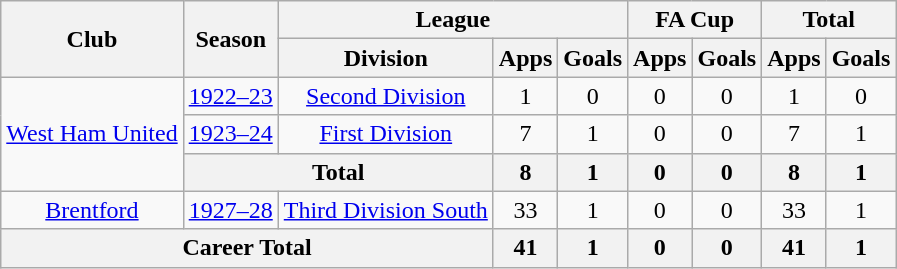<table class="wikitable" style="text-align: center;">
<tr>
<th rowspan="2">Club</th>
<th rowspan="2">Season</th>
<th colspan="3">League</th>
<th colspan="2">FA Cup</th>
<th colspan="2">Total</th>
</tr>
<tr>
<th>Division</th>
<th>Apps</th>
<th>Goals</th>
<th>Apps</th>
<th>Goals</th>
<th>Apps</th>
<th>Goals</th>
</tr>
<tr>
<td rowspan="3"><a href='#'>West Ham United</a></td>
<td><a href='#'>1922–23</a></td>
<td><a href='#'>Second Division</a></td>
<td>1</td>
<td>0</td>
<td>0</td>
<td>0</td>
<td>1</td>
<td>0</td>
</tr>
<tr>
<td><a href='#'>1923–24</a></td>
<td><a href='#'>First Division</a></td>
<td>7</td>
<td>1</td>
<td>0</td>
<td>0</td>
<td>7</td>
<td>1</td>
</tr>
<tr>
<th colspan="2">Total</th>
<th>8</th>
<th>1</th>
<th>0</th>
<th>0</th>
<th>8</th>
<th>1</th>
</tr>
<tr>
<td><a href='#'>Brentford</a></td>
<td><a href='#'>1927–28</a></td>
<td><a href='#'>Third Division South</a></td>
<td>33</td>
<td>1</td>
<td>0</td>
<td>0</td>
<td>33</td>
<td>1</td>
</tr>
<tr>
<th colspan="3">Career Total</th>
<th>41</th>
<th>1</th>
<th>0</th>
<th>0</th>
<th>41</th>
<th>1</th>
</tr>
</table>
